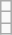<table class="wikitable">
<tr>
<td></td>
</tr>
<tr>
<td></td>
</tr>
<tr>
<td></td>
</tr>
</table>
